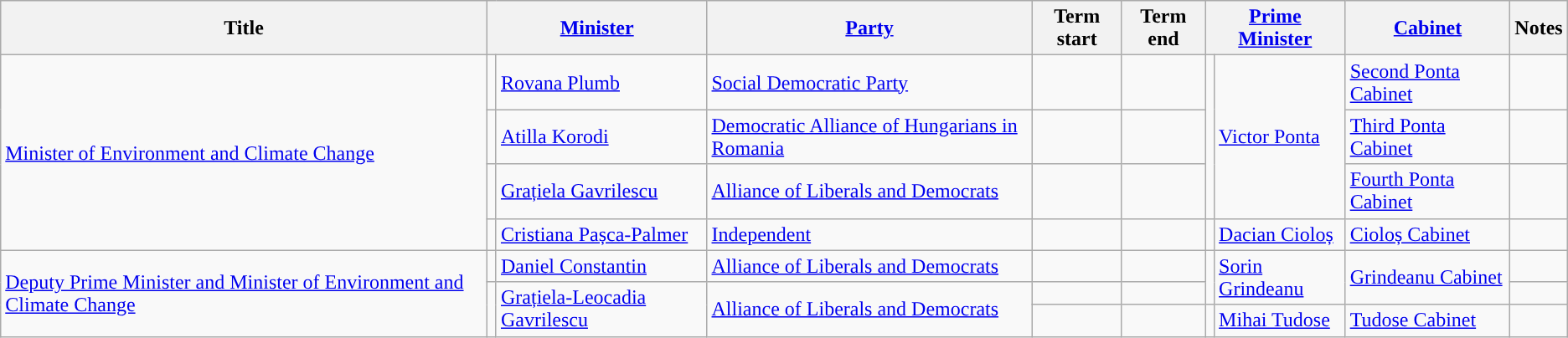<table class="wikitable sortable">
<tr>
<th>Title</th>
<th colspan=2><a href='#'>Minister</a></th>
<th><a href='#'>Party</a></th>
<th>Term start</th>
<th>Term end</th>
<th colspan=2><a href='#'>Prime Minister</a></th>
<th><a href='#'>Cabinet</a></th>
<th class="unsortable">Notes</th>
</tr>
<tr>
<td rowspan=4><a href='#'>Minister of Environment and Climate Change</a></td>
<td style="color:inherit;background:"></td>
<td><a href='#'>Rovana Plumb</a></td>
<td><a href='#'>Social Democratic Party</a></td>
<td></td>
<td></td>
<td rowspan=3 bgcolor=></td>
<td rowspan=3><a href='#'>Victor Ponta</a></td>
<td><a href='#'>Second Ponta Cabinet</a></td>
<td></td>
</tr>
<tr>
<td style="color:inherit;background:"></td>
<td><a href='#'>Atilla Korodi</a></td>
<td><a href='#'>Democratic Alliance of Hungarians in Romania</a></td>
<td></td>
<td></td>
<td><a href='#'>Third Ponta Cabinet</a></td>
<td></td>
</tr>
<tr>
<td style="color:inherit;background:"></td>
<td><a href='#'>Grațiela Gavrilescu</a></td>
<td><a href='#'>Alliance of Liberals and Democrats</a></td>
<td></td>
<td></td>
<td><a href='#'>Fourth Ponta Cabinet</a></td>
<td></td>
</tr>
<tr>
<td style="color:inherit;background:"></td>
<td><a href='#'>Cristiana Pașca-Palmer</a></td>
<td><a href='#'>Independent</a></td>
<td></td>
<td></td>
<td style="color:inherit;background:"></td>
<td><a href='#'>Dacian Cioloș</a></td>
<td><a href='#'>Cioloș Cabinet</a></td>
<td></td>
</tr>
<tr>
<td rowspan=3><a href='#'>Deputy Prime Minister and Minister of Environment and Climate Change</a></td>
<td style="color:inherit;background:"></td>
<td><a href='#'>Daniel Constantin</a></td>
<td><a href='#'>Alliance of Liberals and Democrats</a></td>
<td></td>
<td></td>
<td rowspan=2 bgcolor=></td>
<td rowspan=2><a href='#'>Sorin Grindeanu</a></td>
<td rowspan=2><a href='#'>Grindeanu Cabinet</a></td>
<td></td>
</tr>
<tr>
<td rowspan=2 bgcolor=></td>
<td rowspan=2><a href='#'>Grațiela-Leocadia Gavrilescu</a></td>
<td rowspan=2><a href='#'>Alliance of Liberals and Democrats</a></td>
<td></td>
<td></td>
<td></td>
</tr>
<tr>
<td></td>
<td></td>
<td style="color:inherit;background:"></td>
<td><a href='#'>Mihai Tudose</a></td>
<td><a href='#'>Tudose Cabinet</a></td>
<td></td>
</tr>
</table>
